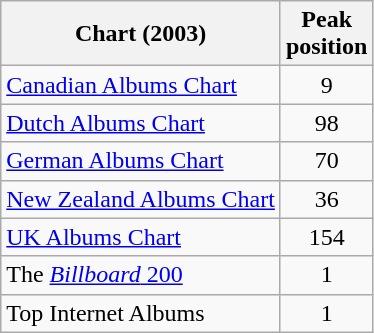<table class="wikitable sortable">
<tr>
<th>Chart (2003)</th>
<th>Peak<br>position</th>
</tr>
<tr>
<td><a href='#'>Canadian Albums Chart</a></td>
<td align="center">9</td>
</tr>
<tr>
<td><a href='#'>Dutch Albums Chart</a></td>
<td align="center">98</td>
</tr>
<tr>
<td><a href='#'>German Albums Chart</a></td>
<td align="center">70</td>
</tr>
<tr>
<td><a href='#'>New Zealand Albums Chart</a></td>
<td align="center">36</td>
</tr>
<tr>
<td><a href='#'>UK Albums Chart</a></td>
<td align="center">154</td>
</tr>
<tr>
<td>The <a href='#'><em>Billboard</em> 200</a></td>
<td align="center">1</td>
</tr>
<tr>
<td>Top Internet Albums</td>
<td align="center">1</td>
</tr>
</table>
